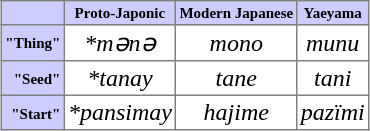<table border="1" cellpadding="2" cellspacing=0 border=" 1px solid #88a" style="margin: auto; border-collapse: collapse; text-align: center">
<tr style="background: #ccf; font-size: x-small; vertical-align: top;">
<th></th>
<th>Proto-Japonic</th>
<th>Modern Japanese</th>
<th>Yaeyama</th>
</tr>
<tr>
<th style="font-size: x-small; background: #ccf; text-align: right;">"Thing"</th>
<td><em>*mənə</em></td>
<td><em>mono</em></td>
<td><em>munu</em></td>
</tr>
<tr>
<th style="font-size: x-small; background: #ccf; text-align: right;">"Seed"</th>
<td><em>*tanay</em></td>
<td><em>tane</em></td>
<td><em>tani</em></td>
</tr>
<tr>
<th style="font-size: x-small; background: #ccf; text-align: right;">"Start"</th>
<td><em>*pansimay</em></td>
<td><em>hajime</em></td>
<td><em>pazïmi</em></td>
</tr>
</table>
